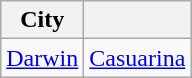<table class="wikitable">
<tr>
<th>City</th>
<th colspan="7"></th>
</tr>
<tr>
<td><a href='#'>Darwin</a></td>
<td><a href='#'>Casuarina</a></td>
</tr>
</table>
